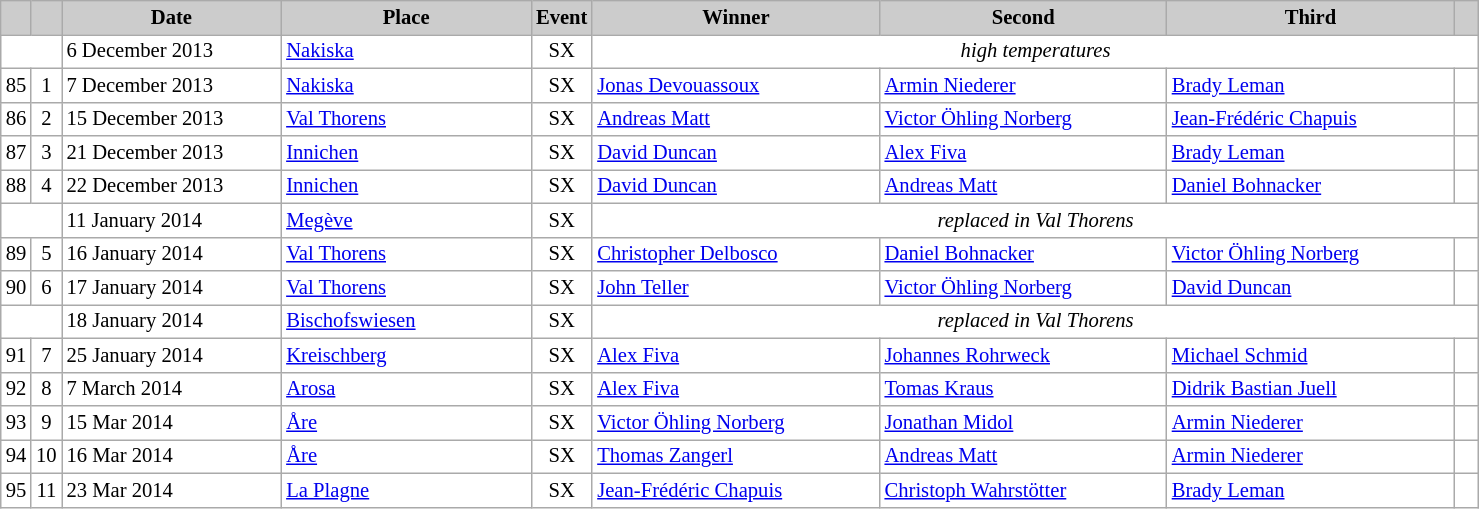<table class="wikitable plainrowheaders" style="background:#fff; font-size:86%; line-height:16px; border:grey solid 1px; border-collapse:collapse;">
<tr style="background:#ccc; text-align:center;">
<th scope="col" style="background:#ccc; width=20 px;"></th>
<th scope="col" style="background:#ccc; width=30 px;"></th>
<th scope="col" style="background:#ccc; width:140px;">Date</th>
<th scope="col" style="background:#ccc; width:160px;">Place</th>
<th scope="col" style="background:#ccc; width:15px;">Event</th>
<th scope="col" style="background:#ccc; width:185px;">Winner</th>
<th scope="col" style="background:#ccc; width:185px;">Second</th>
<th scope="col" style="background:#ccc; width:185px;">Third</th>
<th scope="col" style="background:#ccc; width:10px;"></th>
</tr>
<tr>
<td colspan=2></td>
<td>6 December 2013</td>
<td> <a href='#'>Nakiska</a></td>
<td align=center>SX</td>
<td align=center colspan=4><em>high temperatures</em></td>
</tr>
<tr>
<td align=center>85</td>
<td align=center>1</td>
<td>7 December 2013</td>
<td> <a href='#'>Nakiska</a></td>
<td align=center>SX</td>
<td> <a href='#'>Jonas Devouassoux</a></td>
<td> <a href='#'>Armin Niederer</a></td>
<td> <a href='#'>Brady Leman</a></td>
<td></td>
</tr>
<tr>
<td align=center>86</td>
<td align=center>2</td>
<td>15 December 2013</td>
<td> <a href='#'>Val Thorens</a></td>
<td align=center>SX</td>
<td> <a href='#'>Andreas Matt</a></td>
<td> <a href='#'>Victor Öhling Norberg</a></td>
<td> <a href='#'>Jean-Frédéric Chapuis</a></td>
<td></td>
</tr>
<tr>
<td align=center>87</td>
<td align=center>3</td>
<td>21 December 2013</td>
<td> <a href='#'>Innichen</a></td>
<td align=center>SX</td>
<td> <a href='#'>David Duncan</a></td>
<td> <a href='#'>Alex Fiva</a></td>
<td> <a href='#'>Brady Leman</a></td>
<td></td>
</tr>
<tr>
<td align=center>88</td>
<td align=center>4</td>
<td>22 December 2013</td>
<td> <a href='#'>Innichen</a></td>
<td align=center>SX</td>
<td> <a href='#'>David Duncan</a></td>
<td> <a href='#'>Andreas Matt</a></td>
<td> <a href='#'>Daniel Bohnacker</a></td>
<td></td>
</tr>
<tr>
<td colspan=2></td>
<td>11 January 2014</td>
<td> <a href='#'>Megève</a></td>
<td align=center>SX</td>
<td align=center colspan=4><em>replaced in Val Thorens</em></td>
</tr>
<tr>
<td align=center>89</td>
<td align=center>5</td>
<td>16 January 2014<small></small></td>
<td> <a href='#'>Val Thorens</a></td>
<td align=center>SX</td>
<td> <a href='#'>Christopher Delbosco</a></td>
<td> <a href='#'>Daniel Bohnacker</a></td>
<td> <a href='#'>Victor Öhling Norberg</a></td>
<td></td>
</tr>
<tr>
<td align=center>90</td>
<td align=center>6</td>
<td>17 January 2014<small></small></td>
<td> <a href='#'>Val Thorens</a></td>
<td align=center>SX</td>
<td> <a href='#'>John Teller</a></td>
<td> <a href='#'>Victor Öhling Norberg</a></td>
<td> <a href='#'>David Duncan</a></td>
<td></td>
</tr>
<tr>
<td colspan=2></td>
<td>18 January 2014</td>
<td> <a href='#'>Bischofswiesen</a></td>
<td align=center>SX</td>
<td align=center colspan=4><em>replaced in Val Thorens</em></td>
</tr>
<tr>
<td align=center>91</td>
<td align=center>7</td>
<td>25 January 2014</td>
<td> <a href='#'>Kreischberg</a></td>
<td align=center>SX</td>
<td> <a href='#'>Alex Fiva</a></td>
<td> <a href='#'>Johannes Rohrweck</a></td>
<td> <a href='#'>Michael Schmid</a></td>
<td></td>
</tr>
<tr>
<td align=center>92</td>
<td align=center>8</td>
<td>7 March 2014</td>
<td> <a href='#'>Arosa</a></td>
<td align=center>SX</td>
<td> <a href='#'>Alex Fiva</a></td>
<td> <a href='#'>Tomas Kraus</a></td>
<td> <a href='#'>Didrik Bastian Juell</a></td>
<td></td>
</tr>
<tr>
<td align=center>93</td>
<td align=center>9</td>
<td>15 Mar 2014</td>
<td> <a href='#'>Åre</a></td>
<td align=center>SX</td>
<td> <a href='#'>Victor Öhling Norberg</a></td>
<td> <a href='#'>Jonathan Midol</a></td>
<td> <a href='#'>Armin Niederer</a></td>
<td></td>
</tr>
<tr>
<td align=center>94</td>
<td align=center>10</td>
<td>16 Mar 2014</td>
<td> <a href='#'>Åre</a></td>
<td align=center>SX</td>
<td> <a href='#'>Thomas Zangerl</a></td>
<td> <a href='#'>Andreas Matt</a></td>
<td> <a href='#'>Armin Niederer</a></td>
<td></td>
</tr>
<tr>
<td align=center>95</td>
<td align=center>11</td>
<td>23 Mar 2014</td>
<td> <a href='#'>La Plagne</a></td>
<td align=center>SX</td>
<td> <a href='#'>Jean-Frédéric Chapuis</a></td>
<td> <a href='#'>Christoph Wahrstötter</a></td>
<td> <a href='#'>Brady Leman</a></td>
<td></td>
</tr>
</table>
